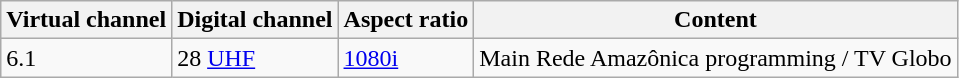<table class = "wikitable">
<tr>
<th>Virtual channel</th>
<th>Digital channel</th>
<th>Aspect ratio</th>
<th>Content</th>
</tr>
<tr>
<td>6.1</td>
<td>28 <a href='#'>UHF</a></td>
<td><a href='#'>1080i</a></td>
<td>Main Rede Amazônica programming / TV Globo</td>
</tr>
</table>
